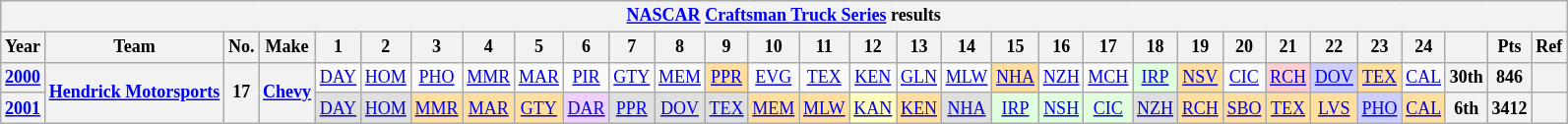<table class="wikitable" style="text-align:center; font-size:75%">
<tr>
<th colspan=45><a href='#'>NASCAR</a> <a href='#'>Craftsman Truck Series</a> results</th>
</tr>
<tr>
<th>Year</th>
<th>Team</th>
<th>No.</th>
<th>Make</th>
<th>1</th>
<th>2</th>
<th>3</th>
<th>4</th>
<th>5</th>
<th>6</th>
<th>7</th>
<th>8</th>
<th>9</th>
<th>10</th>
<th>11</th>
<th>12</th>
<th>13</th>
<th>14</th>
<th>15</th>
<th>16</th>
<th>17</th>
<th>18</th>
<th>19</th>
<th>20</th>
<th>21</th>
<th>22</th>
<th>23</th>
<th>24</th>
<th></th>
<th>Pts</th>
<th>Ref</th>
</tr>
<tr>
<th><a href='#'>2000</a></th>
<th rowspan=2><a href='#'>Hendrick Motorsports</a></th>
<th rowspan=2>17</th>
<th rowspan=2><a href='#'>Chevy</a></th>
<td><a href='#'>DAY</a></td>
<td><a href='#'>HOM</a></td>
<td><a href='#'>PHO</a></td>
<td><a href='#'>MMR</a></td>
<td><a href='#'>MAR</a></td>
<td><a href='#'>PIR</a></td>
<td><a href='#'>GTY</a></td>
<td><a href='#'>MEM</a></td>
<td style="background:#FFDF9F;"><a href='#'>PPR</a><br></td>
<td><a href='#'>EVG</a></td>
<td><a href='#'>TEX</a></td>
<td><a href='#'>KEN</a></td>
<td><a href='#'>GLN</a></td>
<td><a href='#'>MLW</a></td>
<td style="background:#FFDF9F;"><a href='#'>NHA</a><br></td>
<td><a href='#'>NZH</a></td>
<td><a href='#'>MCH</a></td>
<td style="background:#DFFFDF;"><a href='#'>IRP</a><br></td>
<td style="background:#FFDF9F;"><a href='#'>NSV</a><br></td>
<td><a href='#'>CIC</a></td>
<td style="background:#FFCFCF;"><a href='#'>RCH</a><br></td>
<td style="background:#CFCFFF;"><a href='#'>DOV</a><br></td>
<td style="background:#FFDF9F;"><a href='#'>TEX</a><br></td>
<td><a href='#'>CAL</a></td>
<th>30th</th>
<th>846</th>
<th></th>
</tr>
<tr>
<th><a href='#'>2001</a></th>
<td style="background:#DFDFDF;"><a href='#'>DAY</a><br></td>
<td style="background:#DFDFDF;"><a href='#'>HOM</a><br></td>
<td style="background:#FFDF9F;"><a href='#'>MMR</a><br></td>
<td style="background:#FFDF9F;"><a href='#'>MAR</a><br></td>
<td style="background:#FFDF9F;"><a href='#'>GTY</a><br></td>
<td style="background:#EFCFFF;"><a href='#'>DAR</a><br></td>
<td style="background:#DFDFDF;"><a href='#'>PPR</a><br></td>
<td style="background:#DFDFDF;"><a href='#'>DOV</a><br></td>
<td style="background:#DFDFDF;"><a href='#'>TEX</a><br></td>
<td style="background:#FFDF9F;"><a href='#'>MEM</a><br></td>
<td style="background:#FFDF9F;"><a href='#'>MLW</a><br></td>
<td style="background:#FFFFBF;"><a href='#'>KAN</a><br></td>
<td style="background:#FFDF9F;"><a href='#'>KEN</a><br></td>
<td style="background:#DFDFDF;"><a href='#'>NHA</a><br></td>
<td style="background:#DFFFDF;"><a href='#'>IRP</a><br></td>
<td style="background:#DFFFDF;"><a href='#'>NSH</a><br></td>
<td style="background:#DFFFDF;"><a href='#'>CIC</a><br></td>
<td style="background:#DFDFDF;"><a href='#'>NZH</a><br></td>
<td style="background:#FFDF9F;"><a href='#'>RCH</a><br></td>
<td style="background:#FFDF9F;"><a href='#'>SBO</a><br></td>
<td style="background:#FFDF9F;"><a href='#'>TEX</a><br></td>
<td style="background:#FFDF9F;"><a href='#'>LVS</a><br></td>
<td style="background:#CFCFFF;"><a href='#'>PHO</a><br></td>
<td style="background:#FFDF9F;"><a href='#'>CAL</a><br></td>
<th>6th</th>
<th>3412</th>
<th></th>
</tr>
</table>
